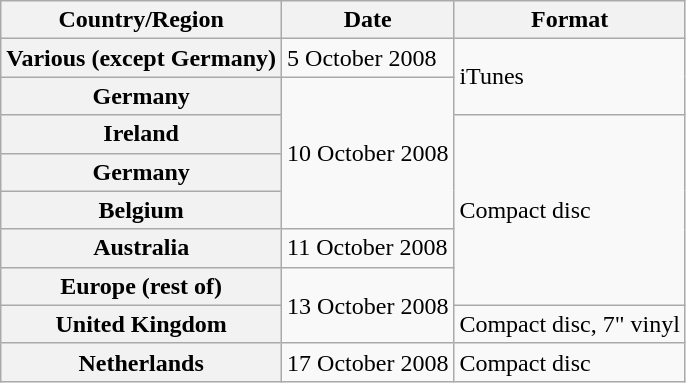<table class="wikitable plainrowheaders">
<tr>
<th scope="col">Country/Region</th>
<th scope="col">Date</th>
<th scope="col">Format</th>
</tr>
<tr>
<th scope="row">Various (except Germany)</th>
<td>5 October 2008</td>
<td rowspan="2">iTunes</td>
</tr>
<tr>
<th scope="row">Germany</th>
<td rowspan="4">10 October 2008</td>
</tr>
<tr>
<th scope="row">Ireland</th>
<td rowspan="5">Compact disc</td>
</tr>
<tr>
<th scope="row">Germany</th>
</tr>
<tr>
<th scope="row">Belgium</th>
</tr>
<tr>
<th scope="row">Australia</th>
<td>11 October 2008</td>
</tr>
<tr>
<th scope="row">Europe (rest of)</th>
<td rowspan="2">13 October 2008</td>
</tr>
<tr>
<th scope="row">United Kingdom</th>
<td>Compact disc, 7" vinyl</td>
</tr>
<tr>
<th scope="row">Netherlands</th>
<td>17 October 2008</td>
<td>Compact disc</td>
</tr>
</table>
